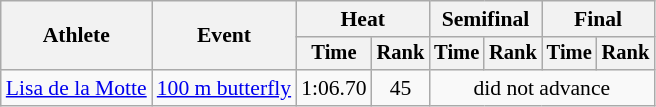<table class=wikitable style="font-size:90%">
<tr>
<th rowspan="2">Athlete</th>
<th rowspan="2">Event</th>
<th colspan="2">Heat</th>
<th colspan="2">Semifinal</th>
<th colspan="2">Final</th>
</tr>
<tr style="font-size:95%">
<th>Time</th>
<th>Rank</th>
<th>Time</th>
<th>Rank</th>
<th>Time</th>
<th>Rank</th>
</tr>
<tr align=center>
<td align=left><a href='#'>Lisa de la Motte</a></td>
<td align=left><a href='#'>100 m butterfly</a></td>
<td>1:06.70</td>
<td>45</td>
<td colspan=4>did not advance</td>
</tr>
</table>
